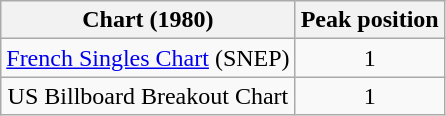<table class="wikitable sortable plainrowheaders" style="text-align:center">
<tr>
<th>Chart (1980)</th>
<th>Peak position</th>
</tr>
<tr>
<td><a href='#'>French Singles Chart</a> (SNEP)</td>
<td>1</td>
</tr>
<tr>
<td>US Billboard Breakout Chart</td>
<td>1</td>
</tr>
</table>
